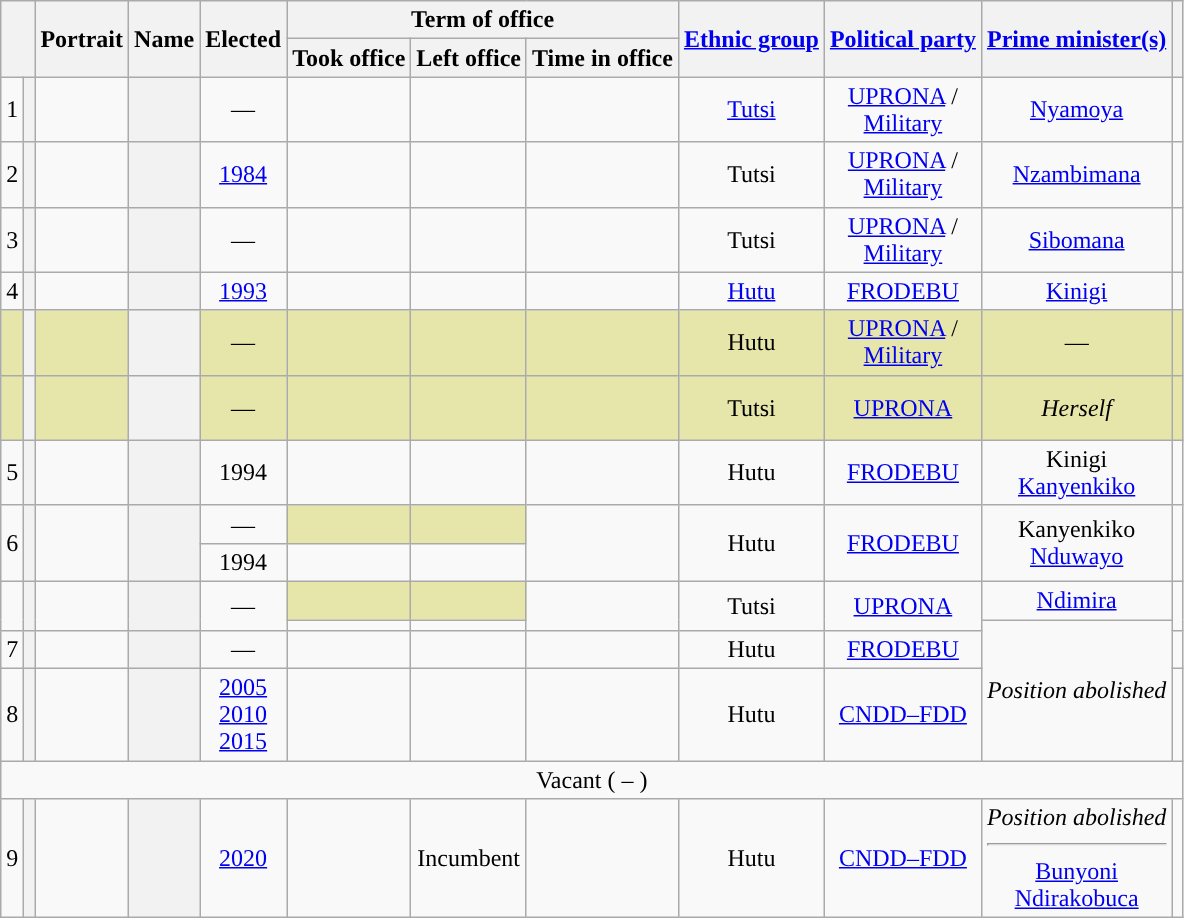<table class="wikitable sortable" style="text-align:center">
<tr>
<th rowspan="2" colspan="2" scope="col"></th>
<th rowspan="2" scope="col" class="unsortable">Portrait</th>
<th rowspan="2" scope="col">Name<br></th>
<th rowspan="2" scope="col">Elected</th>
<th colspan="3" scope="colgroup">Term of office</th>
<th rowspan="2" scope="col"><a href='#'>Ethnic group</a></th>
<th rowspan="2" scope="col"><a href='#'>Political party</a></th>
<th rowspan="2" scope="col"><a href='#'>Prime minister(s)</a></th>
<th rowspan="2" scope="col" class="unsortable"></th>
</tr>
<tr>
<th scope="col">Took office</th>
<th scope="col">Left office</th>
<th scope="col">Time in office</th>
</tr>
<tr>
<td>1</td>
<th style="background:"></th>
<td></td>
<th scope="row"><br></th>
<td>—</td>
<td></td>
<td><br></td>
<td></td>
<td><a href='#'>Tutsi</a></td>
<td><a href='#'>UPRONA</a> / <br><a href='#'>Military</a></td>
<td><a href='#'>Nyamoya</a></td>
<td></td>
</tr>
<tr>
<td>2</td>
<th style="background:"></th>
<td></td>
<th scope="row"><br><br></th>
<td><a href='#'>1984</a></td>
<td></td>
<td><br></td>
<td></td>
<td>Tutsi</td>
<td><a href='#'>UPRONA</a> / <br><a href='#'>Military</a></td>
<td><a href='#'>Nzambimana</a></td>
<td></td>
</tr>
<tr>
<td>3</td>
<th style="background:"></th>
<td></td>
<th scope="row"><br><br></th>
<td>—</td>
<td></td>
<td></td>
<td></td>
<td>Tutsi</td>
<td><a href='#'>UPRONA</a> / <br><a href='#'>Military</a></td>
<td><a href='#'>Sibomana</a></td>
<td></td>
</tr>
<tr>
<td>4</td>
<th style="background:"></th>
<td></td>
<th scope="row"><br></th>
<td><a href='#'>1993</a></td>
<td></td>
<td><br></td>
<td></td>
<td><a href='#'>Hutu</a></td>
<td><a href='#'>FRODEBU</a></td>
<td><a href='#'>Kinigi</a></td>
<td></td>
</tr>
<tr style="background:#e6e6aa;">
<td></td>
<th style="background:"></th>
<td></td>
<th scope="row"><br><br></th>
<td>—</td>
<td></td>
<td></td>
<td></td>
<td>Hutu</td>
<td><a href='#'>UPRONA</a> / <br><a href='#'>Military</a></td>
<td>—</td>
<td></td>
</tr>
<tr style="background:#e6e6aa;">
<td></td>
<th style="background:"></th>
<td></td>
<th scope="row"><br><br></th>
<td>—</td>
<td></td>
<td></td>
<td></td>
<td>Tutsi</td>
<td><a href='#'>UPRONA</a></td>
<td><em>Herself</em></td>
<td></td>
</tr>
<tr>
<td>5</td>
<th style="background:"></th>
<td></td>
<th scope="row"><br></th>
<td>1994</td>
<td></td>
<td><br></td>
<td></td>
<td>Hutu</td>
<td><a href='#'>FRODEBU</a></td>
<td>Kinigi<br><a href='#'>Kanyenkiko</a></td>
<td></td>
</tr>
<tr>
<td rowspan="2">6</td>
<th rowspan="2" style="background:"></th>
<td rowspan="2"></td>
<th rowspan="2" scope="row"><br></th>
<td>—</td>
<td style="background:#e6e6aa;"></td>
<td style="background:#e6e6aa;"></td>
<td rowspan="2"></td>
<td rowspan="2">Hutu</td>
<td rowspan="2"><a href='#'>FRODEBU</a></td>
<td rowspan="2">Kanyenkiko<br><a href='#'>Nduwayo</a></td>
<td rowspan="2"></td>
</tr>
<tr>
<td>1994</td>
<td></td>
<td><br></td>
</tr>
<tr>
<td rowspan="2"></td>
<th rowspan="2" style="background:"></th>
<td rowspan="2"></td>
<th rowspan="2" scope="row"><br></th>
<td rowspan="2">—</td>
<td style="background:#e6e6aa;"></td>
<td style="background:#e6e6aa;"></td>
<td rowspan="2"></td>
<td rowspan="2">Tutsi</td>
<td rowspan="2"><a href='#'>UPRONA</a></td>
<td><a href='#'>Ndimira</a></td>
<td rowspan="2"></td>
</tr>
<tr>
<td></td>
<td></td>
<td rowspan="3"><em>Position abolished</em></td>
</tr>
<tr>
<td>7</td>
<th style="background:"></th>
<td></td>
<th scope="row"><br></th>
<td>—</td>
<td></td>
<td></td>
<td></td>
<td>Hutu</td>
<td><a href='#'>FRODEBU</a></td>
<td></td>
</tr>
<tr>
<td>8</td>
<th style="background:"></th>
<td></td>
<th scope="row"><br></th>
<td><a href='#'>2005</a><br><a href='#'>2010</a><br><a href='#'>2015</a></td>
<td></td>
<td></td>
<td></td>
<td>Hutu</td>
<td><a href='#'>CNDD–FDD</a></td>
<td></td>
</tr>
<tr>
<td colspan="12">Vacant ( – )</td>
</tr>
<tr>
<td>9</td>
<th style="background:"></th>
<td></td>
<th scope="row"><br></th>
<td><a href='#'>2020</a></td>
<td></td>
<td>Incumbent</td>
<td></td>
<td>Hutu</td>
<td><a href='#'>CNDD–FDD</a></td>
<td><em>Position abolished<br></em><hr><a href='#'>Bunyoni</a><br><a href='#'>Ndirakobuca</a></td>
<td></td>
</tr>
</table>
